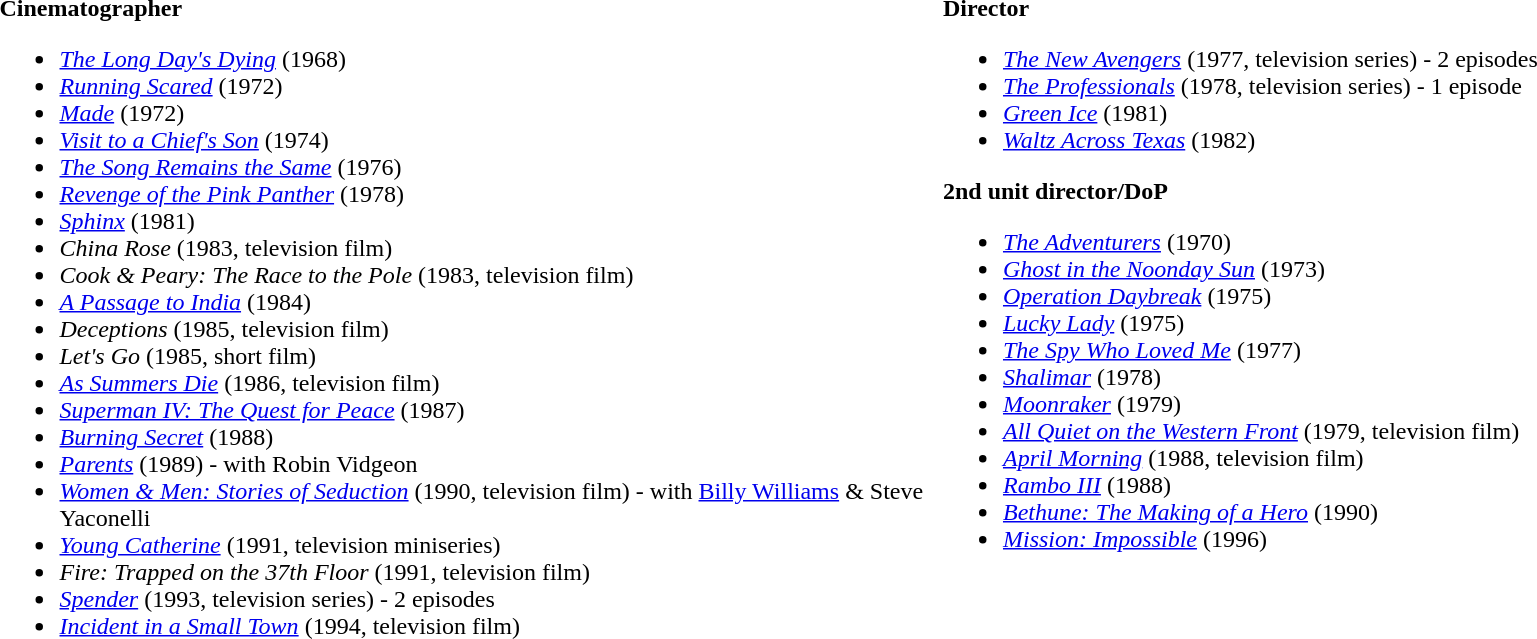<table style="width:100%;">
<tr style="vertical-align:top;">
<td width="50%"><br><strong>Cinematographer</strong><ul><li><em><a href='#'>The Long Day's Dying</a></em> (1968)</li><li><a href='#'><em>Running Scared</em></a> (1972)</li><li><a href='#'><em>Made</em></a> (1972)</li><li><em><a href='#'>Visit to a Chief's Son</a></em> (1974)</li><li><a href='#'><em>The Song Remains the Same</em></a> (1976)</li><li><em><a href='#'>Revenge of the Pink Panther</a></em> (1978)</li><li><a href='#'><em>Sphinx</em></a> (1981)</li><li><em>China Rose</em> (1983, television film)</li><li><em>Cook & Peary: The Race to the Pole</em> (1983, television film)</li><li><a href='#'><em>A Passage to India</em></a> (1984)</li><li><em>Deceptions</em> (1985, television film)</li><li><em>Let's Go</em> (1985, short film)</li><li><em><a href='#'>As Summers Die</a></em> (1986, television film)</li><li><em><a href='#'>Superman IV: The Quest for Peace</a></em> (1987)</li><li><em><a href='#'>Burning Secret</a></em> (1988)</li><li><a href='#'><em>Parents</em></a> (1989) - with Robin Vidgeon</li><li><em><a href='#'>Women & Men: Stories of Seduction</a></em> (1990, television film) - with <a href='#'>Billy Williams</a> & Steve Yaconelli</li><li><em><a href='#'>Young Catherine</a></em> (1991, television miniseries)</li><li><em>Fire: Trapped on the 37th Floor</em> (1991, television film)</li><li><em><a href='#'>Spender</a></em> (1993, television series) - 2 episodes</li><li><em><a href='#'>Incident in a Small Town</a></em> (1994, television film)</li></ul></td>
<td width="50%"><br><strong>Director</strong><ul><li><a href='#'><em>The New Avengers</em></a> (1977, television series) - 2 episodes</li><li><a href='#'><em>The Professionals</em></a> (1978, television series) - 1 episode</li><li><em><a href='#'>Green Ice</a></em> (1981)</li><li><em><a href='#'>Waltz Across Texas</a></em> (1982)</li></ul><strong>2nd unit director/DoP</strong><ul><li><a href='#'><em>The Adventurers</em></a> (1970)</li><li><em><a href='#'>Ghost in the Noonday Sun</a></em> (1973)</li><li><em><a href='#'>Operation Daybreak</a></em> (1975)</li><li><em><a href='#'>Lucky Lady</a></em> (1975)</li><li><a href='#'><em>The Spy Who Loved Me</em></a> (1977)</li><li><a href='#'><em>Shalimar</em></a> (1978)</li><li><a href='#'><em>Moonraker</em></a> (1979)</li><li><a href='#'><em>All Quiet on the Western Front</em></a> (1979, television film)</li><li><em><a href='#'>April Morning</a></em> (1988, television film)</li><li><em><a href='#'>Rambo III</a></em> (1988)</li><li><em><a href='#'>Bethune: The Making of a Hero</a></em> (1990)</li><li><a href='#'><em>Mission: Impossible</em></a> (1996)</li></ul></td>
<td width="50%"></td>
</tr>
</table>
